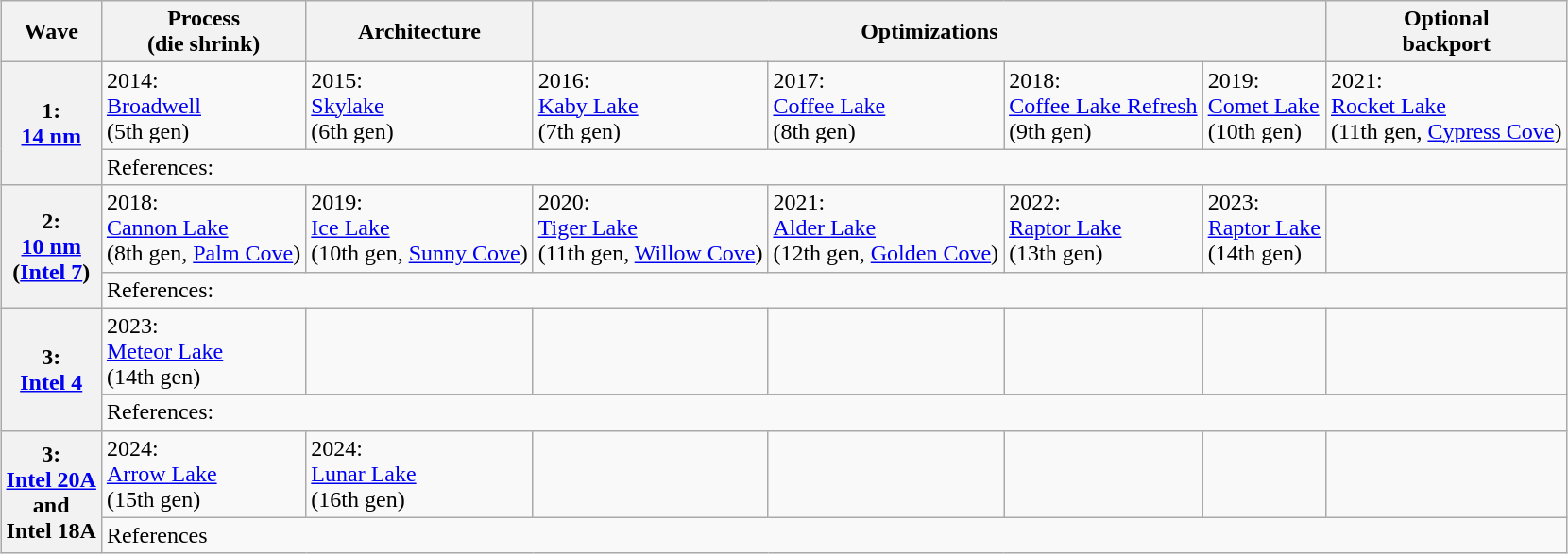<table class="wikitable" style="margin-left: auto; margin-right: auto;">
<tr>
<th>Wave</th>
<th>Process<br>(die shrink)</th>
<th>Architecture</th>
<th colspan="4">Optimizations</th>
<th>Optional<br>backport</th>
</tr>
<tr>
<th rowspan="2">1:<br><a href='#'>14 nm</a></th>
<td>2014:<br><a href='#'>Broadwell</a><br>(5th gen)</td>
<td>2015:<br><a href='#'>Skylake</a><br>(6th gen)</td>
<td>2016:<br><a href='#'>Kaby Lake</a><br>(7th gen)</td>
<td>2017:<br><a href='#'>Coffee Lake</a><br>(8th gen)</td>
<td>2018:<br><a href='#'>Coffee Lake Refresh</a><br>(9th gen)</td>
<td>2019:<br><a href='#'>Comet Lake</a><br>(10th gen)</td>
<td>2021:<br><a href='#'>Rocket Lake</a><br>(11th gen, <a href='#'>Cypress Cove</a>)</td>
</tr>
<tr>
<td colspan="7">References:</td>
</tr>
<tr>
<th rowspan="2">2:<br><a href='#'>10 nm</a><br>(<a href='#'>Intel 7</a>)</th>
<td>2018:<br><a href='#'>Cannon Lake</a><br>(8th gen, <a href='#'>Palm Cove</a>)</td>
<td>2019:<br><a href='#'>Ice Lake</a><br>(10th gen, <a href='#'>Sunny Cove</a>)</td>
<td>2020:<br><a href='#'>Tiger Lake</a><br>(11th gen, <a href='#'>Willow Cove</a>)</td>
<td>2021:<br><a href='#'>Alder Lake</a><br>(12th gen, <a href='#'>Golden Cove</a>)</td>
<td>2022:<br><a href='#'>Raptor Lake</a><br>(13th gen)</td>
<td>2023:<br><a href='#'>Raptor Lake</a> <br>(14th gen)</td>
<td></td>
</tr>
<tr>
<td colspan="7">References:</td>
</tr>
<tr>
<th rowspan="2">3:<br><a href='#'>Intel 4</a></th>
<td>2023:<br><a href='#'>Meteor Lake</a><br>(14th gen)</td>
<td></td>
<td></td>
<td></td>
<td></td>
<td></td>
<td></td>
</tr>
<tr>
<td colspan="7">References:</td>
</tr>
<tr>
<th rowspan="2">3:<br><a href='#'>Intel 20A</a><br>and<br>Intel 18A</th>
<td>2024:<br><a href='#'>Arrow Lake</a><br>(15th gen)</td>
<td>2024:<br><a href='#'>Lunar Lake</a><br>(16th gen)</td>
<td></td>
<td></td>
<td></td>
<td></td>
<td></td>
</tr>
<tr>
<td colspan="7">References </td>
</tr>
</table>
